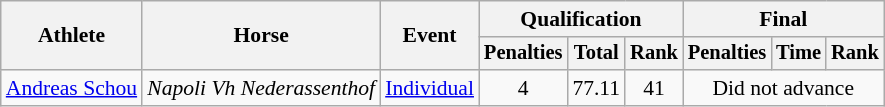<table class="wikitable" style="font-size:90%">
<tr>
<th rowspan="2">Athlete</th>
<th rowspan="2">Horse</th>
<th rowspan="2">Event</th>
<th colspan="3">Qualification</th>
<th colspan="3">Final</th>
</tr>
<tr style="font-size:95%">
<th>Penalties</th>
<th>Total</th>
<th>Rank</th>
<th>Penalties</th>
<th>Time</th>
<th>Rank</th>
</tr>
<tr align=center>
<td align=left><a href='#'>Andreas Schou</a></td>
<td align=left><em>Napoli Vh Nederassenthof</em></td>
<td align=left><a href='#'>Individual</a></td>
<td>4</td>
<td>77.11</td>
<td>41</td>
<td colspan="3">Did not advance</td>
</tr>
</table>
